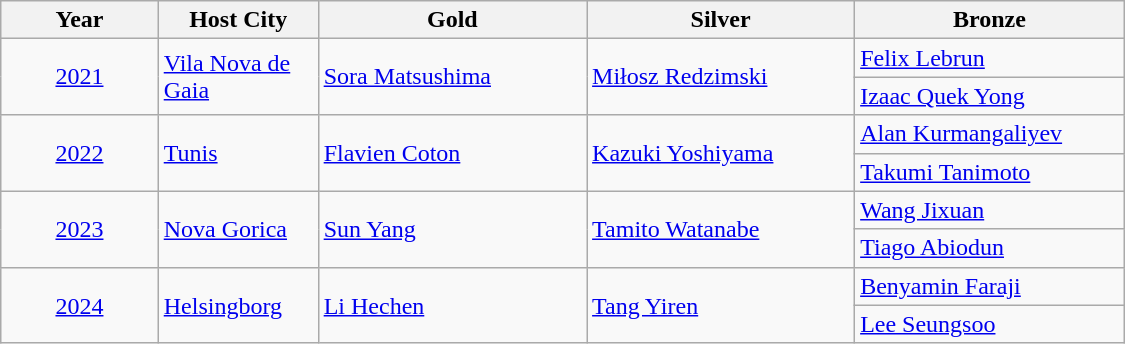<table class="wikitable" style="text-align: left; width: 750px;">
<tr>
<th width="100">Year</th>
<th width="100">Host City</th>
<th width="175">Gold</th>
<th width="175">Silver</th>
<th width="175">Bronze</th>
</tr>
<tr>
<td rowspan="2" style="text-align: center;"><a href='#'>2021</a></td>
<td rowspan="2"><a href='#'>Vila Nova de Gaia</a></td>
<td rowspan="2"> <a href='#'>Sora Matsushima</a></td>
<td rowspan="2"> <a href='#'>Miłosz Redzimski</a></td>
<td> <a href='#'>Felix Lebrun</a></td>
</tr>
<tr>
<td> <a href='#'>Izaac Quek Yong</a></td>
</tr>
<tr>
<td rowspan="2" style="text-align: center;"><a href='#'>2022</a></td>
<td rowspan="2"><a href='#'>Tunis</a></td>
<td rowspan="2"> <a href='#'>Flavien Coton</a></td>
<td rowspan="2"> <a href='#'>Kazuki Yoshiyama</a></td>
<td> <a href='#'>Alan Kurmangaliyev</a></td>
</tr>
<tr>
<td> <a href='#'>Takumi Tanimoto</a></td>
</tr>
<tr>
<td rowspan="2" style="text-align: center;"><a href='#'>2023</a></td>
<td rowspan="2"><a href='#'>Nova Gorica</a></td>
<td rowspan=2> <a href='#'>Sun Yang</a></td>
<td rowspan=2> <a href='#'>Tamito Watanabe</a></td>
<td> <a href='#'>Wang Jixuan</a></td>
</tr>
<tr>
<td> <a href='#'>Tiago Abiodun</a></td>
</tr>
<tr>
<td rowspan=2 style="text-align: center;"><a href='#'>2024</a></td>
<td rowspan=2><a href='#'>Helsingborg</a></td>
<td rowspan=2> <a href='#'>Li Hechen</a></td>
<td rowspan=2> <a href='#'>Tang Yiren</a></td>
<td> <a href='#'>Benyamin Faraji</a></td>
</tr>
<tr>
<td> <a href='#'>Lee Seungsoo</a></td>
</tr>
</table>
